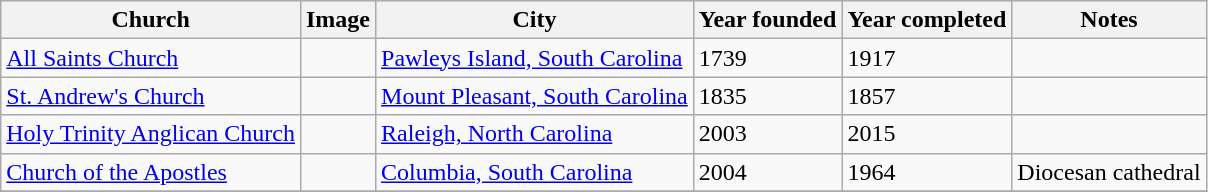<table class="wikitable sortable">
<tr>
<th>Church</th>
<th>Image</th>
<th>City</th>
<th>Year founded</th>
<th>Year completed</th>
<th>Notes</th>
</tr>
<tr>
<td><a href='#'>All Saints Church</a></td>
<td></td>
<td><a href='#'>Pawleys Island, South Carolina</a></td>
<td>1739</td>
<td>1917</td>
<td></td>
</tr>
<tr>
<td><a href='#'>St. Andrew's Church</a></td>
<td></td>
<td><a href='#'>Mount Pleasant, South Carolina</a></td>
<td>1835</td>
<td>1857</td>
<td></td>
</tr>
<tr>
<td><a href='#'>Holy Trinity Anglican Church</a></td>
<td></td>
<td><a href='#'>Raleigh, North Carolina</a></td>
<td>2003</td>
<td>2015</td>
<td></td>
</tr>
<tr>
<td><a href='#'>Church of the Apostles</a></td>
<td></td>
<td><a href='#'>Columbia, South Carolina</a></td>
<td>2004</td>
<td>1964</td>
<td>Diocesan cathedral</td>
</tr>
<tr>
</tr>
</table>
